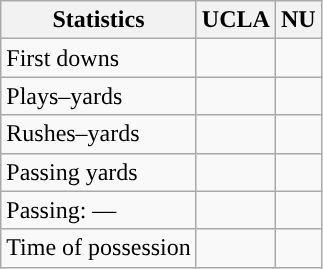<table class="wikitable" style="float:left">
<tr>
<th>Statistics</th>
<th>UCLA</th>
<th>NU</th>
</tr>
<tr>
<td>First downs</td>
<td></td>
<td></td>
</tr>
<tr>
<td>Plays–yards</td>
<td></td>
<td></td>
</tr>
<tr>
<td>Rushes–yards</td>
<td></td>
<td></td>
</tr>
<tr>
<td>Passing yards</td>
<td></td>
<td></td>
</tr>
<tr>
<td>Passing: ––</td>
<td></td>
<td></td>
</tr>
<tr>
<td>Time of possession</td>
<td></td>
<td></td>
</tr>
</table>
